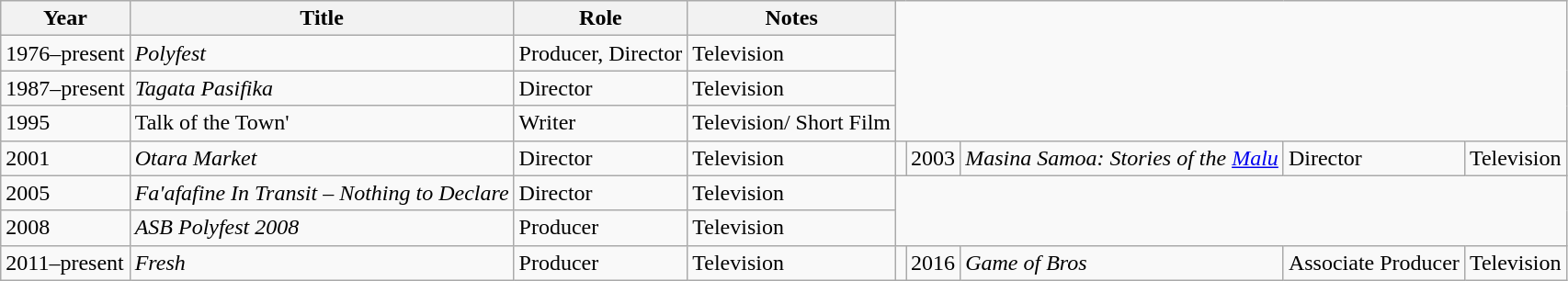<table class="wikitable sortable">
<tr>
<th>Year</th>
<th>Title</th>
<th>Role</th>
<th>Notes</th>
</tr>
<tr>
<td>1976–present</td>
<td><em>Polyfest</em></td>
<td>Producer, Director</td>
<td>Television</td>
</tr>
<tr>
<td>1987–present</td>
<td><em>Tagata Pasifika</em></td>
<td>Director</td>
<td>Television</td>
</tr>
<tr>
<td>1995</td>
<td>Talk of the Town'</td>
<td>Writer</td>
<td>Television/ Short Film</td>
</tr>
<tr>
<td>2001</td>
<td><em>Otara Market</em></td>
<td>Director</td>
<td>Television</td>
<td></td>
<td>2003</td>
<td><em>Masina Samoa: Stories of the <a href='#'>Malu</a></em></td>
<td>Director</td>
<td>Television</td>
</tr>
<tr>
<td>2005</td>
<td><em>Fa'afafine In Transit – Nothing to Declare</em></td>
<td>Director</td>
<td>Television</td>
</tr>
<tr>
<td>2008</td>
<td><em>ASB Polyfest 2008</em></td>
<td>Producer</td>
<td>Television</td>
</tr>
<tr>
<td>2011–present</td>
<td><em>Fresh</em></td>
<td>Producer</td>
<td>Television</td>
<td></td>
<td>2016</td>
<td><em>Game of Bros</em></td>
<td>Associate Producer</td>
<td>Television</td>
</tr>
</table>
